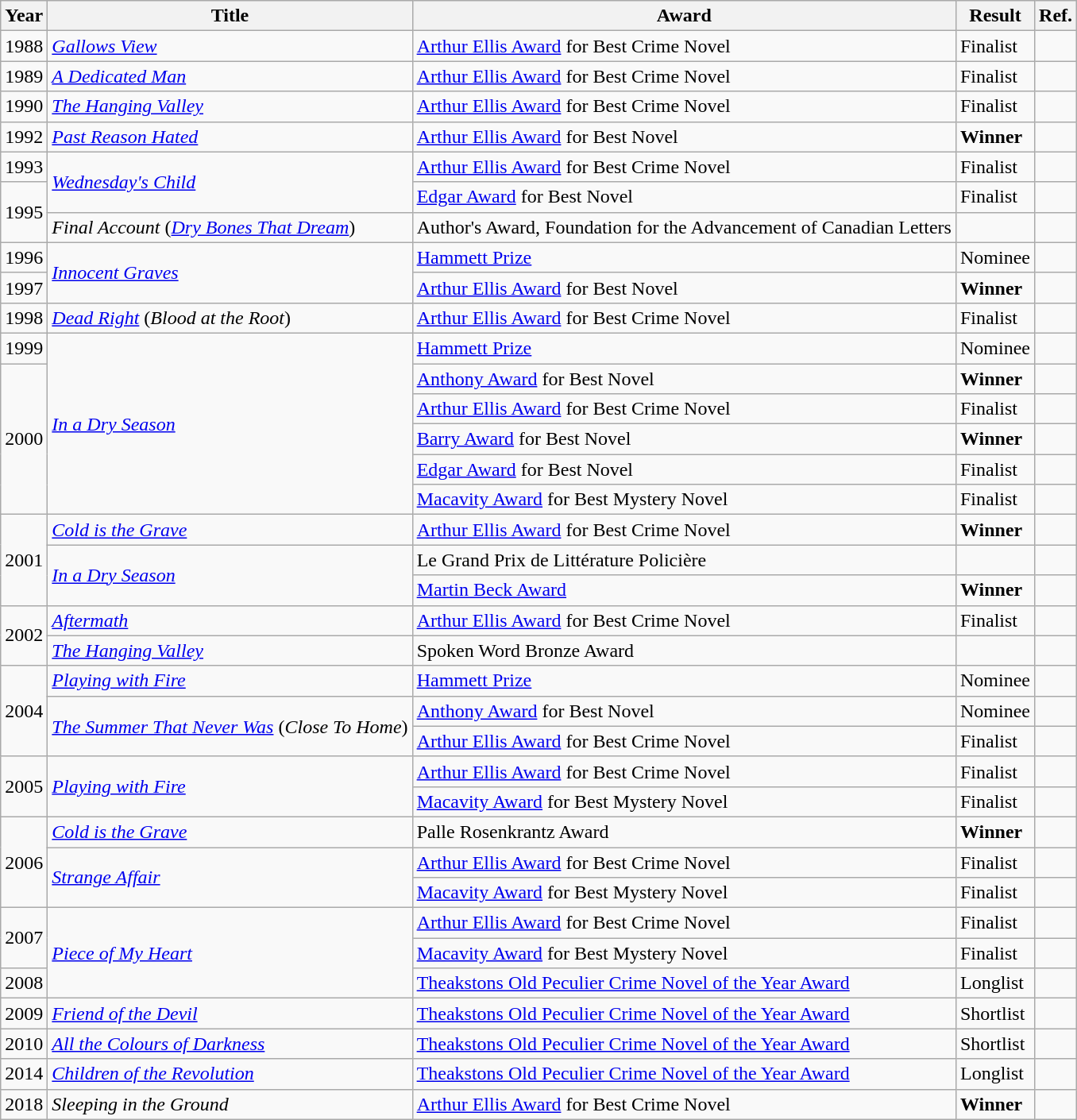<table class="wikitable sortable mw-collapsible">
<tr>
<th>Year</th>
<th>Title</th>
<th>Award</th>
<th>Result</th>
<th>Ref.</th>
</tr>
<tr>
<td>1988</td>
<td><em><a href='#'>Gallows View</a></em></td>
<td><a href='#'>Arthur Ellis Award</a> for Best Crime Novel</td>
<td>Finalist</td>
<td></td>
</tr>
<tr>
<td>1989</td>
<td><em><a href='#'>A Dedicated Man</a></em></td>
<td><a href='#'>Arthur Ellis Award</a> for Best Crime Novel</td>
<td>Finalist</td>
<td></td>
</tr>
<tr>
<td>1990</td>
<td><em><a href='#'>The Hanging Valley</a></em></td>
<td><a href='#'>Arthur Ellis Award</a> for Best Crime Novel</td>
<td>Finalist</td>
<td></td>
</tr>
<tr>
<td>1992</td>
<td><em><a href='#'>Past Reason Hated</a></em></td>
<td><a href='#'>Arthur Ellis Award</a> for Best Novel</td>
<td><strong>Winner</strong></td>
<td></td>
</tr>
<tr>
<td>1993</td>
<td rowspan="2"><em><a href='#'>Wednesday's Child</a></em></td>
<td><a href='#'>Arthur Ellis Award</a> for Best Crime Novel</td>
<td>Finalist</td>
<td></td>
</tr>
<tr>
<td rowspan="2">1995</td>
<td><a href='#'>Edgar Award</a> for Best Novel</td>
<td>Finalist</td>
<td></td>
</tr>
<tr>
<td><em>Final Account</em> (<em><a href='#'>Dry Bones That Dream</a></em>)</td>
<td>Author's Award, Foundation for the Advancement of Canadian Letters</td>
<td></td>
<td></td>
</tr>
<tr>
<td>1996</td>
<td rowspan="2"><em><a href='#'>Innocent Graves</a></em></td>
<td><a href='#'>Hammett Prize</a></td>
<td>Nominee</td>
<td></td>
</tr>
<tr>
<td>1997</td>
<td><a href='#'>Arthur Ellis Award</a> for Best Novel</td>
<td><strong>Winner</strong></td>
<td></td>
</tr>
<tr>
<td>1998</td>
<td><em><a href='#'>Dead Right</a></em> (<em>Blood at the Root</em>)</td>
<td><a href='#'>Arthur Ellis Award</a> for Best Crime Novel</td>
<td>Finalist</td>
<td></td>
</tr>
<tr>
<td>1999</td>
<td rowspan="6"><em><a href='#'>In a Dry Season</a></em></td>
<td><a href='#'>Hammett Prize</a></td>
<td>Nominee</td>
<td></td>
</tr>
<tr>
<td rowspan="5">2000</td>
<td><a href='#'>Anthony Award</a> for Best Novel</td>
<td><strong>Winner</strong></td>
<td></td>
</tr>
<tr>
<td><a href='#'>Arthur Ellis Award</a> for Best Crime Novel</td>
<td>Finalist</td>
<td></td>
</tr>
<tr>
<td><a href='#'>Barry Award</a> for Best Novel</td>
<td><strong>Winner</strong></td>
<td></td>
</tr>
<tr>
<td><a href='#'>Edgar Award</a> for Best Novel</td>
<td>Finalist</td>
<td></td>
</tr>
<tr>
<td><a href='#'>Macavity Award</a> for Best Mystery Novel</td>
<td>Finalist</td>
<td></td>
</tr>
<tr>
<td rowspan="3">2001</td>
<td><em><a href='#'>Cold is the Grave</a></em></td>
<td><a href='#'>Arthur Ellis Award</a> for Best Crime Novel</td>
<td><strong>Winner</strong></td>
<td></td>
</tr>
<tr>
<td rowspan="2"><em><a href='#'>In a Dry Season</a></em></td>
<td>Le Grand Prix de Littérature Policière</td>
<td></td>
<td></td>
</tr>
<tr>
<td><a href='#'>Martin Beck Award</a></td>
<td><strong>Winner</strong></td>
<td></td>
</tr>
<tr>
<td rowspan="2">2002</td>
<td><em><a href='#'>Aftermath</a></em></td>
<td><a href='#'>Arthur Ellis Award</a> for Best Crime Novel</td>
<td>Finalist</td>
<td></td>
</tr>
<tr>
<td><em><a href='#'>The Hanging Valley</a></em></td>
<td>Spoken Word Bronze Award</td>
<td></td>
<td></td>
</tr>
<tr>
<td rowspan="3">2004</td>
<td><em><a href='#'>Playing with Fire</a></em></td>
<td><a href='#'>Hammett Prize</a></td>
<td>Nominee</td>
<td></td>
</tr>
<tr>
<td rowspan="2"><em><a href='#'>The Summer That Never Was</a></em> (<em>Close To Home</em>)</td>
<td><a href='#'>Anthony Award</a> for Best Novel</td>
<td>Nominee</td>
<td></td>
</tr>
<tr>
<td><a href='#'>Arthur Ellis Award</a> for Best Crime Novel</td>
<td>Finalist</td>
<td></td>
</tr>
<tr>
<td rowspan="2">2005</td>
<td rowspan="2"><em><a href='#'>Playing with Fire</a></em></td>
<td><a href='#'>Arthur Ellis Award</a> for Best Crime Novel</td>
<td>Finalist</td>
<td></td>
</tr>
<tr>
<td><a href='#'>Macavity Award</a> for Best Mystery Novel</td>
<td>Finalist</td>
<td></td>
</tr>
<tr>
<td rowspan="3">2006</td>
<td><em><a href='#'>Cold is the Grave</a></em></td>
<td>Palle Rosenkrantz Award</td>
<td><strong>Winner</strong></td>
<td></td>
</tr>
<tr>
<td rowspan="2"><em><a href='#'>Strange Affair</a></em></td>
<td><a href='#'>Arthur Ellis Award</a> for Best Crime Novel</td>
<td>Finalist</td>
<td></td>
</tr>
<tr>
<td><a href='#'>Macavity Award</a> for Best Mystery Novel</td>
<td>Finalist</td>
<td></td>
</tr>
<tr>
<td rowspan="2">2007</td>
<td rowspan="3"><em><a href='#'>Piece of My Heart</a></em></td>
<td><a href='#'>Arthur Ellis Award</a> for Best Crime Novel</td>
<td>Finalist</td>
<td></td>
</tr>
<tr>
<td><a href='#'>Macavity Award</a> for Best Mystery Novel</td>
<td>Finalist</td>
<td></td>
</tr>
<tr>
<td>2008</td>
<td><a href='#'>Theakstons Old Peculier Crime Novel of the Year Award</a></td>
<td>Longlist</td>
<td></td>
</tr>
<tr>
<td>2009</td>
<td><em><a href='#'>Friend of the Devil</a></em></td>
<td><a href='#'>Theakstons Old Peculier Crime Novel of the Year Award</a></td>
<td>Shortlist</td>
<td></td>
</tr>
<tr>
<td>2010</td>
<td><em><a href='#'>All the Colours of Darkness</a></em></td>
<td><a href='#'>Theakstons Old Peculier Crime Novel of the Year Award</a></td>
<td>Shortlist</td>
<td></td>
</tr>
<tr>
<td>2014</td>
<td><em><a href='#'>Children of the Revolution</a></em></td>
<td><a href='#'>Theakstons Old Peculier Crime Novel of the Year Award</a></td>
<td>Longlist</td>
<td></td>
</tr>
<tr>
<td>2018</td>
<td><em>Sleeping in the Ground</em></td>
<td><a href='#'>Arthur Ellis Award</a> for Best Crime Novel</td>
<td><strong>Winner</strong></td>
<td></td>
</tr>
</table>
